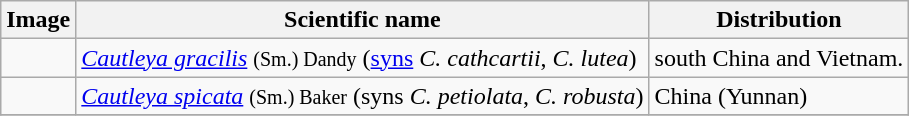<table class="wikitable">
<tr>
<th>Image</th>
<th>Scientific name</th>
<th>Distribution</th>
</tr>
<tr>
<td></td>
<td><em><a href='#'>Cautleya gracilis</a></em> <small>(Sm.) Dandy</small> (<a href='#'>syns</a> <em>C. cathcartii</em>, <em>C. lutea</em>)</td>
<td>south China and Vietnam.</td>
</tr>
<tr>
<td></td>
<td><em><a href='#'>Cautleya spicata</a></em> <small>(Sm.) Baker</small> (syns <em>C. petiolata</em>, <em>C. robusta</em>)</td>
<td>China (Yunnan)</td>
</tr>
<tr>
</tr>
</table>
